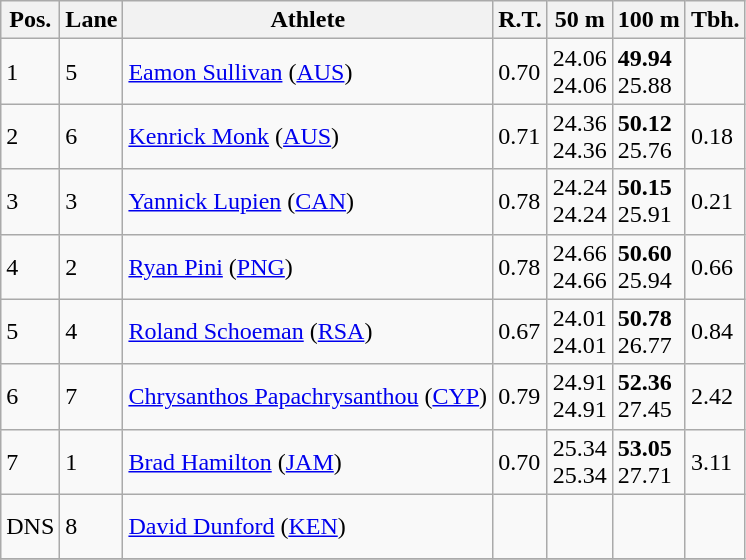<table class="wikitable">
<tr>
<th>Pos.</th>
<th>Lane</th>
<th>Athlete</th>
<th>R.T.</th>
<th>50 m</th>
<th>100 m</th>
<th>Tbh.</th>
</tr>
<tr>
<td>1</td>
<td>5</td>
<td> <a href='#'>Eamon Sullivan</a> (<a href='#'>AUS</a>)</td>
<td>0.70</td>
<td>24.06<br>24.06</td>
<td><strong>49.94</strong><br>25.88</td>
<td> </td>
</tr>
<tr>
<td>2</td>
<td>6</td>
<td> <a href='#'>Kenrick Monk</a> (<a href='#'>AUS</a>)</td>
<td>0.71</td>
<td>24.36<br>24.36</td>
<td><strong>50.12</strong><br>25.76</td>
<td>0.18</td>
</tr>
<tr>
<td>3</td>
<td>3</td>
<td> <a href='#'>Yannick Lupien</a> (<a href='#'>CAN</a>)</td>
<td>0.78</td>
<td>24.24<br>24.24</td>
<td><strong>50.15</strong><br>25.91</td>
<td>0.21</td>
</tr>
<tr>
<td>4</td>
<td>2</td>
<td> <a href='#'>Ryan Pini</a> (<a href='#'>PNG</a>)</td>
<td>0.78</td>
<td>24.66<br>24.66</td>
<td><strong>50.60</strong><br>25.94</td>
<td>0.66</td>
</tr>
<tr>
<td>5</td>
<td>4</td>
<td> <a href='#'>Roland Schoeman</a> (<a href='#'>RSA</a>)</td>
<td>0.67</td>
<td>24.01<br>24.01</td>
<td><strong>50.78</strong><br>26.77</td>
<td>0.84</td>
</tr>
<tr>
<td>6</td>
<td>7</td>
<td> <a href='#'>Chrysanthos Papachrysanthou</a> (<a href='#'>CYP</a>)</td>
<td>0.79</td>
<td>24.91<br>24.91</td>
<td><strong>52.36</strong><br>27.45</td>
<td>2.42</td>
</tr>
<tr>
<td>7</td>
<td>1</td>
<td> <a href='#'>Brad Hamilton</a> (<a href='#'>JAM</a>)</td>
<td>0.70</td>
<td>25.34<br>25.34</td>
<td><strong>53.05</strong><br>27.71</td>
<td>3.11</td>
</tr>
<tr>
<td>DNS</td>
<td>8</td>
<td> <a href='#'>David Dunford</a> (<a href='#'>KEN</a>)</td>
<td> </td>
<td><br> </td>
<td></td>
<td> </td>
</tr>
<tr>
</tr>
</table>
